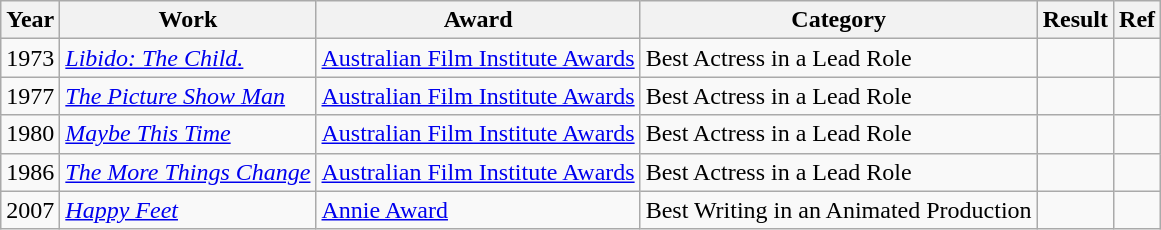<table class=wikitable>
<tr>
<th>Year</th>
<th>Work</th>
<th>Award</th>
<th>Category</th>
<th>Result</th>
<th>Ref</th>
</tr>
<tr>
<td>1973</td>
<td><em><a href='#'>Libido: The Child.</a></em></td>
<td><a href='#'>Australian Film Institute Awards</a></td>
<td>Best Actress in a Lead Role</td>
<td></td>
<td></td>
</tr>
<tr>
<td>1977</td>
<td><em><a href='#'>The Picture Show Man</a></em></td>
<td><a href='#'>Australian Film Institute Awards</a></td>
<td>Best Actress in a Lead Role</td>
<td></td>
<td></td>
</tr>
<tr>
<td>1980</td>
<td><em><a href='#'>Maybe This Time</a></em></td>
<td><a href='#'>Australian Film Institute Awards</a></td>
<td>Best Actress in a Lead Role</td>
<td></td>
<td></td>
</tr>
<tr>
<td>1986</td>
<td><em><a href='#'>The More Things Change</a></em></td>
<td><a href='#'>Australian Film Institute Awards</a></td>
<td>Best Actress in a Lead Role</td>
<td></td>
<td></td>
</tr>
<tr>
<td>2007</td>
<td><em><a href='#'>Happy Feet</a></em></td>
<td><a href='#'>Annie Award</a></td>
<td>Best Writing in an Animated Production</td>
<td></td>
<td></td>
</tr>
</table>
